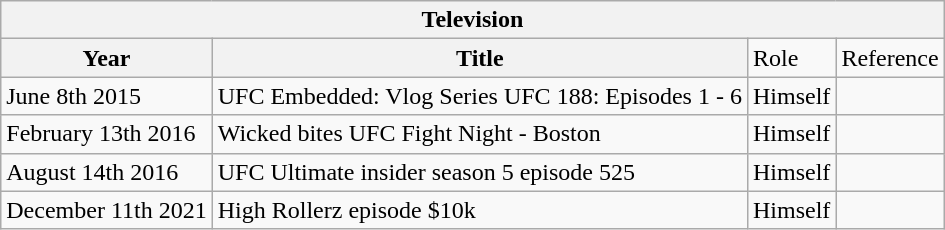<table class="wikitable sortable">
<tr>
<th colspan="4">Television</th>
</tr>
<tr>
<th>Year</th>
<th>Title</th>
<td>Role</td>
<td>Reference</td>
</tr>
<tr>
<td>June 8th 2015</td>
<td>UFC Embedded: Vlog Series UFC 188: Episodes 1 - 6</td>
<td>Himself</td>
<td></td>
</tr>
<tr>
<td>February 13th 2016</td>
<td>Wicked bites UFC Fight Night - Boston</td>
<td>Himself</td>
<td></td>
</tr>
<tr>
<td>August 14th 2016</td>
<td>UFC Ultimate insider season 5 episode 525</td>
<td>Himself</td>
<td></td>
</tr>
<tr>
<td>December 11th 2021</td>
<td>High Rollerz episode $10k</td>
<td>Himself</td>
<td></td>
</tr>
</table>
